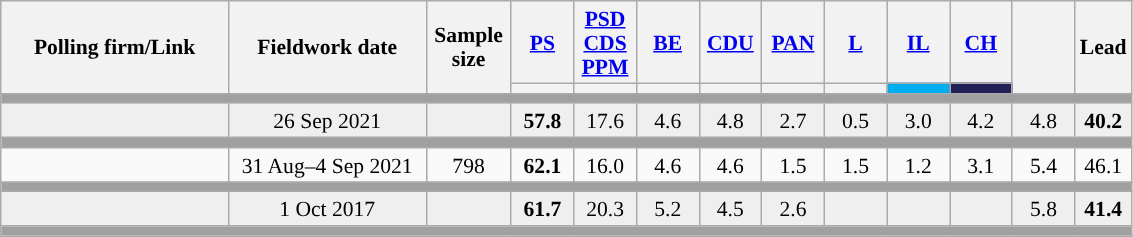<table class="wikitable sortable mw-datatable" style="text-align:center;font-size:90%;line-height:16px;">
<tr style="height:42px;">
<th style="width:145px;" rowspan="2">Polling firm/Link</th>
<th style="width:125px;" rowspan="2">Fieldwork date</th>
<th class="unsortable" style="width:50px;" rowspan="2">Sample size</th>
<th class="unsortable" style="width:35px;"><a href='#'>PS</a></th>
<th class="unsortable" style="width:35px;"><a href='#'>PSD</a><br><a href='#'>CDS</a><br><a href='#'>PPM</a></th>
<th class="unsortable" style="width:35px;"><a href='#'>BE</a></th>
<th class="unsortable" style="width:35px;"><a href='#'>CDU</a></th>
<th class="unsortable" style="width:35px;"><a href='#'>PAN</a></th>
<th class="unsortable" style="width:35px;"><a href='#'>L</a></th>
<th class="unsortable" style="width:35px;"><a href='#'>IL</a></th>
<th class="unsortable" style="width:35px;"><a href='#'>CH</a></th>
<th class="unsortable" style="width:35px;" rowspan="2"></th>
<th class="unsortable" style="width:30px;" rowspan="2">Lead</th>
</tr>
<tr>
<th class="unsortable" style="color:inherit;background:"></th>
<th class="unsortable" style="color:inherit;background:"></th>
<th class="unsortable" style="color:inherit;background:"></th>
<th class="unsortable" style="color:inherit;background:"></th>
<th class="sortable" style="background:"></th>
<th class="unsortable" style="color:inherit;background:"></th>
<th class="sortable" style="background:#00ADEF;"></th>
<th class="sortable" style="background:#202056;"></th>
</tr>
<tr>
<td colspan="13" style="background:#A0A0A0"></td>
</tr>
<tr style="background:#EFEFEF;">
<td><strong></strong></td>
<td data-sort-value="2019-10-06">26 Sep 2021</td>
<td></td>
<td><strong>57.8</strong><br></td>
<td>17.6<br></td>
<td>4.6<br></td>
<td>4.8<br></td>
<td>2.7<br></td>
<td>0.5<br></td>
<td>3.0<br></td>
<td>4.2<br></td>
<td>4.8<br></td>
<td style="background:"><strong>40.2</strong></td>
</tr>
<tr>
<td colspan="13" style="background:#A0A0A0"></td>
</tr>
<tr>
<td align="center"></td>
<td align="center">31 Aug–4 Sep 2021</td>
<td>798</td>
<td align="center" ><strong>62.1</strong></td>
<td align="center">16.0</td>
<td align="center">4.6</td>
<td align="center">4.6</td>
<td align="center">1.5</td>
<td align="center">1.5</td>
<td align="center">1.2</td>
<td align="center">3.1</td>
<td align="center">5.4</td>
<td style="background:">46.1</td>
</tr>
<tr>
<td colspan="13" style="background:#A0A0A0"></td>
</tr>
<tr style="background:#EFEFEF;">
<td><strong></strong></td>
<td data-sort-value="2019-10-06">1 Oct 2017</td>
<td></td>
<td><strong>61.7</strong><br></td>
<td>20.3<br></td>
<td>5.2<br></td>
<td>4.5<br></td>
<td>2.6<br></td>
<td></td>
<td></td>
<td></td>
<td>5.8<br></td>
<td style="background:"><strong>41.4</strong></td>
</tr>
<tr>
<td colspan="13" style="background:#A0A0A0"></td>
</tr>
</table>
